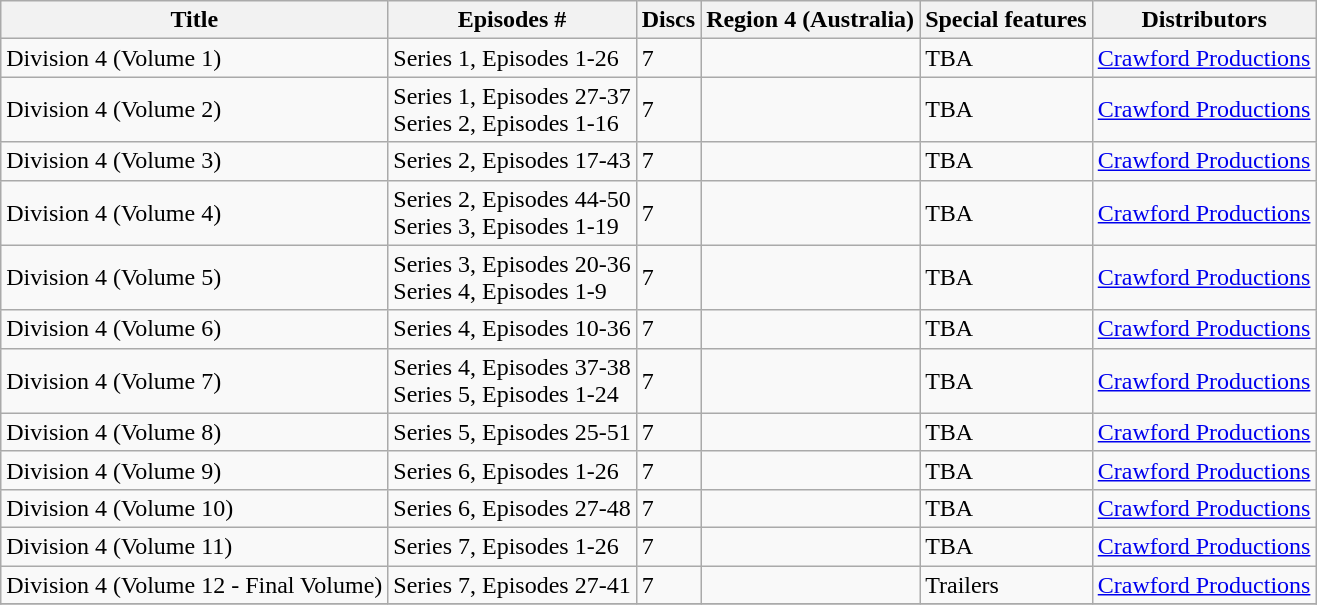<table class="wikitable">
<tr>
<th>Title</th>
<th>Episodes #</th>
<th>Discs</th>
<th>Region 4 (Australia)</th>
<th>Special features</th>
<th>Distributors</th>
</tr>
<tr>
<td>Division 4 (Volume 1)</td>
<td style="text-align:left;">Series 1,  Episodes 1-26</td>
<td>7</td>
<td></td>
<td>TBA</td>
<td><a href='#'>Crawford Productions</a></td>
</tr>
<tr>
<td>Division 4 (Volume 2)</td>
<td style="text-align:left;">Series 1, Episodes 27-37<br>Series 2,  Episodes 1-16</td>
<td>7</td>
<td></td>
<td>TBA</td>
<td><a href='#'>Crawford Productions</a></td>
</tr>
<tr>
<td>Division 4 (Volume 3)</td>
<td style="text-align:left;">Series 2, Episodes 17-43</td>
<td>7</td>
<td></td>
<td>TBA</td>
<td><a href='#'>Crawford Productions</a></td>
</tr>
<tr>
<td>Division 4 (Volume 4)</td>
<td style="text-align:left;">Series 2, Episodes 44-50<br>Series 3,  Episodes 1-19</td>
<td>7</td>
<td></td>
<td>TBA</td>
<td><a href='#'>Crawford Productions</a></td>
</tr>
<tr>
<td>Division 4 (Volume 5)</td>
<td style="text-align:left;">Series 3, Episodes 20-36<br>Series 4,  Episodes 1-9</td>
<td>7</td>
<td></td>
<td>TBA</td>
<td><a href='#'>Crawford Productions</a></td>
</tr>
<tr>
<td>Division 4 (Volume 6)</td>
<td style="text-align:left;">Series 4, Episodes 10-36</td>
<td>7</td>
<td></td>
<td>TBA</td>
<td><a href='#'>Crawford Productions</a></td>
</tr>
<tr>
<td>Division 4 (Volume 7)</td>
<td style="text-align:left;">Series 4, Episodes 37-38<br>Series 5,  Episodes 1-24</td>
<td>7</td>
<td></td>
<td>TBA</td>
<td><a href='#'>Crawford Productions</a></td>
</tr>
<tr>
<td>Division 4 (Volume 8)</td>
<td style="text-align:left;">Series 5, Episodes 25-51</td>
<td>7</td>
<td></td>
<td>TBA</td>
<td><a href='#'>Crawford Productions</a></td>
</tr>
<tr>
<td>Division 4 (Volume 9)</td>
<td style="text-align:left;">Series 6, Episodes 1-26</td>
<td>7</td>
<td></td>
<td>TBA</td>
<td><a href='#'>Crawford Productions</a></td>
</tr>
<tr>
<td>Division 4 (Volume 10)</td>
<td style="text-align:left;">Series 6, Episodes 27-48</td>
<td>7</td>
<td></td>
<td>TBA</td>
<td><a href='#'>Crawford Productions</a></td>
</tr>
<tr>
<td>Division 4 (Volume 11)</td>
<td style="text-align:left;">Series 7, Episodes 1-26</td>
<td>7</td>
<td></td>
<td>TBA</td>
<td><a href='#'>Crawford Productions</a></td>
</tr>
<tr>
<td>Division 4 (Volume 12 - Final Volume)</td>
<td style="text-align:left;">Series 7, Episodes 27-41</td>
<td>7</td>
<td></td>
<td>Trailers</td>
<td><a href='#'>Crawford Productions</a></td>
</tr>
<tr>
</tr>
</table>
